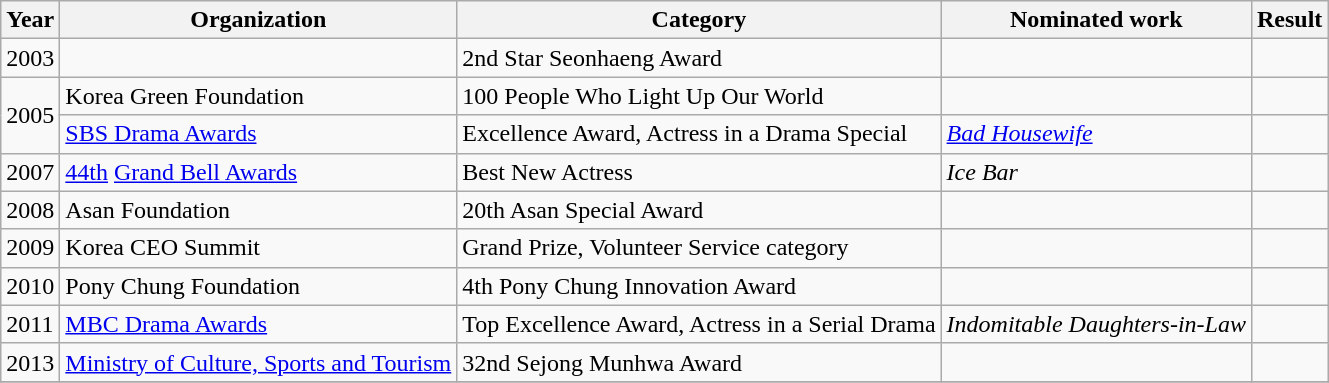<table class="wikitable">
<tr>
<th>Year</th>
<th>Organization</th>
<th>Category</th>
<th>Nominated work</th>
<th>Result</th>
</tr>
<tr>
<td>2003</td>
<td></td>
<td>2nd Star Seonhaeng Award</td>
<td></td>
<td></td>
</tr>
<tr>
<td rowspan=2>2005</td>
<td>Korea Green Foundation</td>
<td>100 People Who Light Up Our World</td>
<td></td>
<td></td>
</tr>
<tr>
<td><a href='#'>SBS Drama Awards</a></td>
<td>Excellence Award, Actress in a Drama Special</td>
<td><em><a href='#'>Bad Housewife</a></em></td>
<td></td>
</tr>
<tr>
<td>2007</td>
<td><a href='#'>44th</a> <a href='#'>Grand Bell Awards</a></td>
<td>Best New Actress</td>
<td><em>Ice Bar</em></td>
<td></td>
</tr>
<tr>
<td>2008</td>
<td>Asan Foundation</td>
<td>20th Asan Special Award</td>
<td></td>
<td></td>
</tr>
<tr>
<td>2009</td>
<td>Korea CEO Summit</td>
<td>Grand Prize, Volunteer Service category</td>
<td></td>
<td></td>
</tr>
<tr>
<td>2010</td>
<td>Pony Chung Foundation</td>
<td>4th Pony Chung Innovation Award</td>
<td></td>
<td></td>
</tr>
<tr>
<td>2011</td>
<td><a href='#'>MBC Drama Awards</a></td>
<td>Top Excellence Award, Actress in a Serial Drama</td>
<td><em>Indomitable Daughters-in-Law</em></td>
<td></td>
</tr>
<tr>
<td>2013</td>
<td><a href='#'>Ministry of Culture, Sports and Tourism</a></td>
<td>32nd Sejong Munhwa Award</td>
<td></td>
<td></td>
</tr>
<tr>
</tr>
</table>
